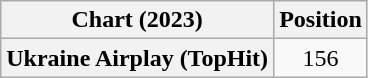<table class="wikitable unsortable plainrowheaders" style="text-align:center;">
<tr>
<th scope="col">Chart (2023)</th>
<th scope="col">Position</th>
</tr>
<tr>
<th scope="row">Ukraine Airplay (TopHit)</th>
<td>156</td>
</tr>
</table>
